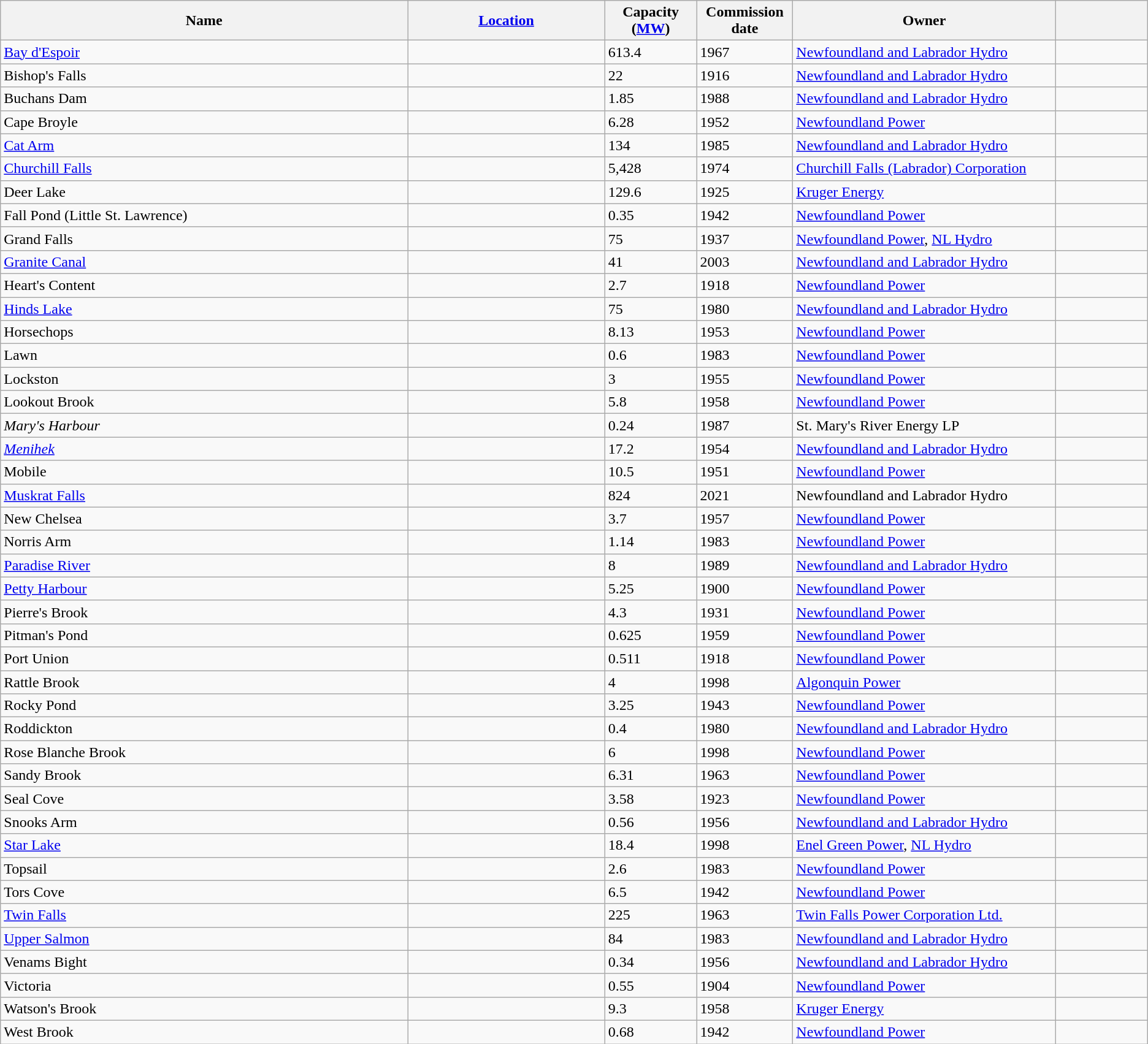<table class="wikitable sortable">
<tr>
<th width="31%">Name</th>
<th width="15%"><a href='#'>Location</a></th>
<th width="7%">Capacity (<a href='#'>MW</a>)</th>
<th width="7%">Commission date</th>
<th width="20%">Owner</th>
<th width="7%" class="unsortable"></th>
</tr>
<tr>
<td><a href='#'>Bay d'Espoir</a></td>
<td></td>
<td>613.4</td>
<td>1967</td>
<td><a href='#'>Newfoundland and Labrador Hydro</a></td>
<td></td>
</tr>
<tr>
<td>Bishop's Falls</td>
<td></td>
<td>22</td>
<td>1916</td>
<td><a href='#'>Newfoundland and Labrador Hydro</a></td>
<td></td>
</tr>
<tr>
<td>Buchans Dam</td>
<td></td>
<td>1.85</td>
<td>1988</td>
<td><a href='#'>Newfoundland and Labrador Hydro</a></td>
<td></td>
</tr>
<tr>
<td>Cape Broyle</td>
<td></td>
<td>6.28</td>
<td>1952</td>
<td><a href='#'>Newfoundland Power</a></td>
<td></td>
</tr>
<tr>
<td><a href='#'>Cat Arm</a></td>
<td></td>
<td>134</td>
<td>1985</td>
<td><a href='#'>Newfoundland and Labrador Hydro</a></td>
<td></td>
</tr>
<tr>
<td><a href='#'>Churchill Falls</a></td>
<td></td>
<td>5,428</td>
<td>1974</td>
<td><a href='#'>Churchill Falls (Labrador) Corporation</a></td>
<td></td>
</tr>
<tr>
<td>Deer Lake</td>
<td></td>
<td>129.6</td>
<td>1925</td>
<td><a href='#'>Kruger Energy</a></td>
<td></td>
</tr>
<tr>
<td>Fall Pond (Little St. Lawrence)</td>
<td></td>
<td>0.35</td>
<td>1942</td>
<td><a href='#'>Newfoundland Power</a></td>
<td></td>
</tr>
<tr>
<td>Grand Falls</td>
<td></td>
<td>75</td>
<td>1937</td>
<td><a href='#'>Newfoundland Power</a>, <a href='#'>NL Hydro</a></td>
<td></td>
</tr>
<tr>
<td><a href='#'>Granite Canal</a></td>
<td></td>
<td>41</td>
<td>2003</td>
<td><a href='#'>Newfoundland and Labrador Hydro</a></td>
<td></td>
</tr>
<tr>
<td>Heart's Content</td>
<td></td>
<td>2.7</td>
<td>1918</td>
<td><a href='#'>Newfoundland Power</a></td>
<td></td>
</tr>
<tr>
<td><a href='#'>Hinds Lake</a></td>
<td></td>
<td>75</td>
<td>1980</td>
<td><a href='#'>Newfoundland and Labrador Hydro</a></td>
<td></td>
</tr>
<tr>
<td>Horsechops</td>
<td></td>
<td>8.13</td>
<td>1953</td>
<td><a href='#'>Newfoundland Power</a></td>
<td></td>
</tr>
<tr>
<td>Lawn</td>
<td></td>
<td>0.6</td>
<td>1983</td>
<td><a href='#'>Newfoundland Power</a></td>
<td></td>
</tr>
<tr>
<td>Lockston</td>
<td></td>
<td>3</td>
<td>1955</td>
<td><a href='#'>Newfoundland Power</a></td>
<td></td>
</tr>
<tr>
<td>Lookout Brook</td>
<td></td>
<td>5.8</td>
<td>1958</td>
<td><a href='#'>Newfoundland Power</a></td>
<td></td>
</tr>
<tr>
<td><em>Mary's Harbour</em></td>
<td></td>
<td>0.24</td>
<td>1987</td>
<td>St. Mary's River Energy LP</td>
<td></td>
</tr>
<tr>
<td><a href='#'><em>Menihek</em></a></td>
<td></td>
<td>17.2</td>
<td>1954</td>
<td><a href='#'>Newfoundland and Labrador Hydro</a></td>
<td></td>
</tr>
<tr>
<td>Mobile</td>
<td></td>
<td>10.5</td>
<td>1951</td>
<td><a href='#'>Newfoundland Power</a></td>
<td></td>
</tr>
<tr>
<td><a href='#'>Muskrat Falls</a></td>
<td></td>
<td>824</td>
<td>2021</td>
<td>Newfoundland and Labrador Hydro</td>
<td></td>
</tr>
<tr>
<td>New Chelsea</td>
<td></td>
<td>3.7</td>
<td>1957</td>
<td><a href='#'>Newfoundland Power</a></td>
<td></td>
</tr>
<tr>
<td>Norris Arm</td>
<td></td>
<td>1.14</td>
<td>1983</td>
<td><a href='#'>Newfoundland Power</a></td>
<td></td>
</tr>
<tr>
<td><a href='#'>Paradise River</a></td>
<td></td>
<td>8</td>
<td>1989</td>
<td><a href='#'>Newfoundland and Labrador Hydro</a></td>
<td></td>
</tr>
<tr>
<td><a href='#'>Petty Harbour</a></td>
<td></td>
<td>5.25</td>
<td>1900</td>
<td><a href='#'>Newfoundland Power</a></td>
<td></td>
</tr>
<tr>
<td>Pierre's Brook</td>
<td></td>
<td>4.3</td>
<td>1931</td>
<td><a href='#'>Newfoundland Power</a></td>
<td></td>
</tr>
<tr>
<td>Pitman's Pond</td>
<td></td>
<td>0.625</td>
<td>1959</td>
<td><a href='#'>Newfoundland Power</a></td>
<td></td>
</tr>
<tr>
<td>Port Union</td>
<td></td>
<td>0.511</td>
<td>1918</td>
<td><a href='#'>Newfoundland Power</a></td>
<td></td>
</tr>
<tr>
<td>Rattle Brook</td>
<td></td>
<td>4</td>
<td>1998</td>
<td><a href='#'>Algonquin Power</a></td>
<td></td>
</tr>
<tr>
<td>Rocky Pond</td>
<td></td>
<td>3.25</td>
<td>1943</td>
<td><a href='#'>Newfoundland Power</a></td>
<td></td>
</tr>
<tr>
<td>Roddickton</td>
<td></td>
<td>0.4</td>
<td>1980</td>
<td><a href='#'>Newfoundland and Labrador Hydro</a></td>
<td></td>
</tr>
<tr>
<td>Rose Blanche Brook</td>
<td></td>
<td>6</td>
<td>1998</td>
<td><a href='#'>Newfoundland Power</a></td>
<td></td>
</tr>
<tr>
<td>Sandy Brook</td>
<td></td>
<td>6.31</td>
<td>1963</td>
<td><a href='#'>Newfoundland Power</a></td>
<td></td>
</tr>
<tr>
<td>Seal Cove</td>
<td></td>
<td>3.58</td>
<td>1923</td>
<td><a href='#'>Newfoundland Power</a></td>
<td></td>
</tr>
<tr>
<td>Snooks Arm</td>
<td></td>
<td>0.56</td>
<td>1956</td>
<td><a href='#'>Newfoundland and Labrador Hydro</a></td>
<td></td>
</tr>
<tr>
<td><a href='#'>Star Lake</a></td>
<td></td>
<td>18.4</td>
<td>1998</td>
<td><a href='#'>Enel Green Power</a>, <a href='#'>NL Hydro</a></td>
<td></td>
</tr>
<tr>
<td>Topsail</td>
<td></td>
<td>2.6</td>
<td>1983</td>
<td><a href='#'>Newfoundland Power</a></td>
<td></td>
</tr>
<tr>
<td>Tors Cove</td>
<td></td>
<td>6.5</td>
<td>1942</td>
<td><a href='#'>Newfoundland Power</a></td>
<td></td>
</tr>
<tr>
<td><a href='#'>Twin Falls</a></td>
<td></td>
<td>225</td>
<td>1963</td>
<td><a href='#'>Twin Falls Power Corporation Ltd.</a></td>
<td></td>
</tr>
<tr>
<td><a href='#'>Upper Salmon</a></td>
<td></td>
<td>84</td>
<td>1983</td>
<td><a href='#'>Newfoundland and Labrador Hydro</a></td>
<td></td>
</tr>
<tr>
<td>Venams Bight</td>
<td></td>
<td>0.34</td>
<td>1956</td>
<td><a href='#'>Newfoundland and Labrador Hydro</a></td>
<td></td>
</tr>
<tr>
<td>Victoria</td>
<td></td>
<td>0.55</td>
<td>1904</td>
<td><a href='#'>Newfoundland Power</a></td>
<td></td>
</tr>
<tr>
<td>Watson's Brook</td>
<td></td>
<td>9.3</td>
<td>1958</td>
<td><a href='#'>Kruger Energy</a></td>
<td></td>
</tr>
<tr>
<td>West Brook</td>
<td></td>
<td>0.68</td>
<td>1942</td>
<td><a href='#'>Newfoundland Power</a></td>
<td></td>
</tr>
</table>
